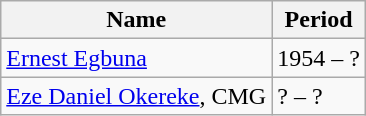<table class="wikitable">
<tr>
<th>Name</th>
<th>Period</th>
</tr>
<tr>
<td><a href='#'>Ernest Egbuna</a></td>
<td>1954 – ?</td>
</tr>
<tr>
<td><a href='#'>Eze Daniel Okereke</a>, CMG</td>
<td>? – ?</td>
</tr>
</table>
